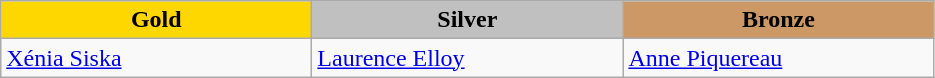<table class="wikitable" style="text-align:left">
<tr align="center">
<td width=200 bgcolor=gold><strong>Gold</strong></td>
<td width=200 bgcolor=silver><strong>Silver</strong></td>
<td width=200 bgcolor=CC9966><strong>Bronze</strong></td>
</tr>
<tr>
<td><a href='#'>Xénia Siska</a><br><em></em></td>
<td><a href='#'>Laurence Elloy</a><br><em></em></td>
<td><a href='#'>Anne Piquereau</a><br><em></em></td>
</tr>
</table>
